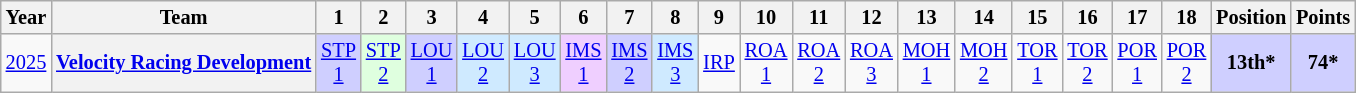<table class="wikitable" style="text-align:center; font-size:85%">
<tr>
<th>Year</th>
<th>Team</th>
<th>1</th>
<th>2</th>
<th>3</th>
<th>4</th>
<th>5</th>
<th>6</th>
<th>7</th>
<th>8</th>
<th>9</th>
<th>10</th>
<th>11</th>
<th>12</th>
<th>13</th>
<th>14</th>
<th>15</th>
<th>16</th>
<th>17</th>
<th>18</th>
<th>Position</th>
<th>Points</th>
</tr>
<tr>
<td><a href='#'>2025</a></td>
<th nowrap><a href='#'>Velocity Racing Development</a></th>
<td style="background:#CFCFFF;"><a href='#'>STP<br>1</a><br></td>
<td style="background:#DFFFDF;"><a href='#'>STP<br>2</a><br></td>
<td style="background:#CFCFFF;"><a href='#'>LOU<br>1</a><br></td>
<td style="background:#CFEAFF;"><a href='#'>LOU<br>2</a><br></td>
<td style="background:#CFEAFF;"><a href='#'>LOU<br>3</a><br></td>
<td style="background:#EFCFFF;"><a href='#'>IMS<br>1</a><br></td>
<td style="background:#CFCFFF;"><a href='#'>IMS<br>2</a><br></td>
<td style="background:#CFEAFF;"><a href='#'>IMS<br>3</a><br></td>
<td style="background:#;"><a href='#'>IRP</a><br></td>
<td style="background:#;"><a href='#'>ROA<br>1</a><br></td>
<td style="background:#;"><a href='#'>ROA<br>2</a><br></td>
<td style="background:#;"><a href='#'>ROA<br>3</a><br></td>
<td style="background:#;"><a href='#'>MOH<br>1</a><br></td>
<td style="background:#;"><a href='#'>MOH<br>2</a><br></td>
<td style="background:#;"><a href='#'>TOR<br>1</a><br></td>
<td style="background:#;"><a href='#'>TOR<br>2</a><br></td>
<td style="background:#;"><a href='#'>POR<br>1</a><br></td>
<td style="background:#;"><a href='#'>POR<br>2</a><br></td>
<th style="background:#CFCFFF;">13th*</th>
<th style="background:#CFCFFF;">74*</th>
</tr>
</table>
